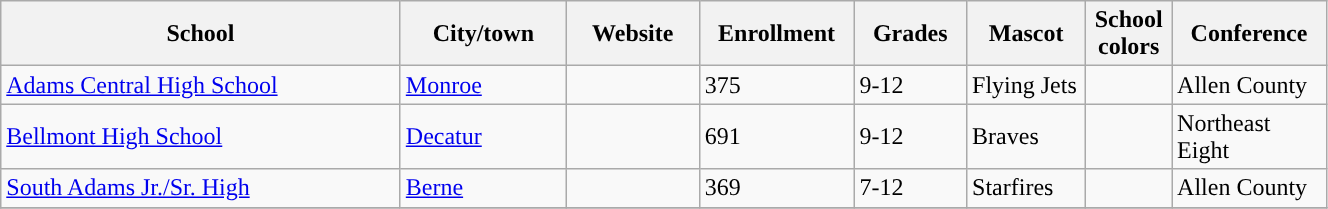<table class="wikitable sortable" width="70%">
<tr>
<th width="20%">School</th>
<th width="08%">City/town</th>
<th width="06%">Website</th>
<th width="04%">Enrollment</th>
<th width="04%">Grades</th>
<th width="04%">Mascot</th>
<th width=01%>School colors</th>
<th width="04%">Conference</th>
</tr>
<tr>
<td><a href='#'>Adams Central High School</a></td>
<td><a href='#'>Monroe</a></td>
<td></td>
<td>375</td>
<td>9-12</td>
<td>Flying Jets</td>
<td> </td>
<td>Allen County</td>
</tr>
<tr>
<td><a href='#'>Bellmont High School</a></td>
<td><a href='#'>Decatur</a></td>
<td></td>
<td>691</td>
<td>9-12</td>
<td>Braves</td>
<td>  </td>
<td>Northeast Eight</td>
</tr>
<tr>
<td><a href='#'>South Adams Jr./Sr. High</a></td>
<td><a href='#'>Berne</a></td>
<td></td>
<td>369</td>
<td>7-12</td>
<td>Starfires</td>
<td> </td>
<td>Allen County</td>
</tr>
<tr>
</tr>
</table>
